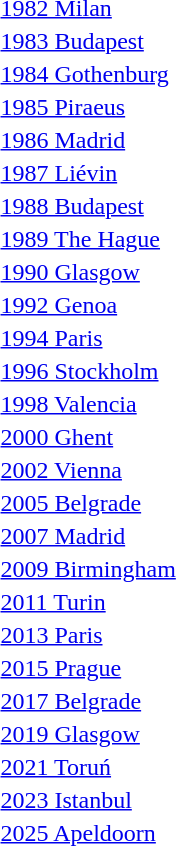<table>
<tr>
<td><a href='#'>1982 Milan</a><br></td>
<td></td>
<td></td>
<td></td>
</tr>
<tr>
<td><a href='#'>1983 Budapest</a><br></td>
<td></td>
<td></td>
<td></td>
</tr>
<tr>
<td><a href='#'>1984 Gothenburg</a><br></td>
<td></td>
<td></td>
<td></td>
</tr>
<tr>
<td><a href='#'>1985 Piraeus</a><br></td>
<td></td>
<td></td>
<td></td>
</tr>
<tr>
<td><a href='#'>1986 Madrid</a><br></td>
<td></td>
<td></td>
<td></td>
</tr>
<tr>
<td><a href='#'>1987 Liévin</a><br></td>
<td></td>
<td></td>
<td></td>
</tr>
<tr>
<td><a href='#'>1988 Budapest</a><br></td>
<td></td>
<td></td>
<td></td>
</tr>
<tr>
<td><a href='#'>1989 The Hague</a><br></td>
<td></td>
<td></td>
<td></td>
</tr>
<tr>
<td><a href='#'>1990 Glasgow</a><br></td>
<td></td>
<td></td>
<td></td>
</tr>
<tr>
<td><a href='#'>1992 Genoa</a><br></td>
<td></td>
<td></td>
<td></td>
</tr>
<tr>
<td><a href='#'>1994 Paris</a><br></td>
<td></td>
<td></td>
<td></td>
</tr>
<tr>
<td><a href='#'>1996 Stockholm</a><br></td>
<td></td>
<td></td>
<td></td>
</tr>
<tr>
<td><a href='#'>1998 Valencia</a><br></td>
<td></td>
<td></td>
<td></td>
</tr>
<tr>
<td><a href='#'>2000 Ghent</a><br></td>
<td></td>
<td></td>
<td></td>
</tr>
<tr>
<td><a href='#'>2002 Vienna</a><br></td>
<td></td>
<td></td>
<td></td>
</tr>
<tr>
<td><a href='#'>2005 Belgrade</a><br></td>
<td></td>
<td></td>
<td></td>
</tr>
<tr>
<td><a href='#'>2007 Madrid</a><br></td>
<td></td>
<td></td>
<td></td>
</tr>
<tr>
<td><a href='#'>2009 Birmingham</a><br></td>
<td></td>
<td></td>
<td></td>
</tr>
<tr>
<td><a href='#'>2011 Turin</a><br></td>
<td></td>
<td></td>
<td></td>
</tr>
<tr>
<td><a href='#'>2013 Paris</a><br></td>
<td></td>
<td></td>
<td></td>
</tr>
<tr>
<td><a href='#'>2015 Prague</a><br></td>
<td></td>
<td></td>
<td></td>
</tr>
<tr>
<td><a href='#'>2017 Belgrade</a><br></td>
<td></td>
<td></td>
<td></td>
</tr>
<tr>
<td><a href='#'>2019 Glasgow</a><br></td>
<td></td>
<td></td>
<td></td>
</tr>
<tr>
<td><a href='#'>2021 Toruń</a><br></td>
<td></td>
<td></td>
<td></td>
</tr>
<tr>
<td><a href='#'>2023 Istanbul</a><br></td>
<td></td>
<td></td>
<td></td>
</tr>
<tr>
<td><a href='#'>2025 Apeldoorn</a><br></td>
<td></td>
<td></td>
<td></td>
</tr>
</table>
